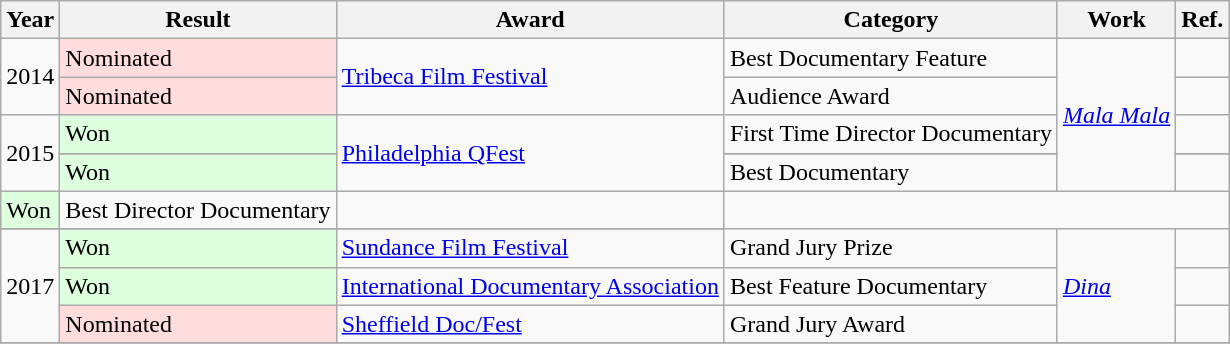<table class="wikitable">
<tr>
<th>Year</th>
<th>Result</th>
<th>Award</th>
<th>Category</th>
<th>Work</th>
<th>Ref.</th>
</tr>
<tr>
<td rowspan="2">2014</td>
<td style="background: #ffdddd">Nominated</td>
<td rowspan="2"><a href='#'>Tribeca Film Festival</a></td>
<td>Best Documentary Feature</td>
<td rowspan="5"><em><a href='#'>Mala Mala</a></em></td>
<td></td>
</tr>
<tr>
<td style="background: #ffdddd">Nominated</td>
<td>Audience Award</td>
<td></td>
</tr>
<tr>
<td rowspan="3">2015</td>
<td style="background: #ddffdd">Won</td>
<td rowspan="3"><a href='#'>Philadelphia QFest</a></td>
<td>First Time Director Documentary</td>
<td></td>
</tr>
<tr>
</tr>
<tr>
<td style="background: #ddffdd">Won</td>
<td>Best Documentary</td>
<td></td>
</tr>
<tr>
<td style="background: #ddffdd">Won</td>
<td>Best Director Documentary</td>
<td></td>
</tr>
<tr>
</tr>
<tr>
<td rowspan="3">2017</td>
<td style="background: #ddffdd">Won</td>
<td><a href='#'>Sundance Film Festival</a></td>
<td>Grand Jury Prize</td>
<td rowspan="3"><em><a href='#'>Dina</a></em></td>
<td></td>
</tr>
<tr>
<td style="background: #ddffdd">Won</td>
<td><a href='#'>International Documentary Association</a></td>
<td>Best Feature Documentary</td>
<td></td>
</tr>
<tr>
<td style="background: #ffdddd">Nominated</td>
<td><a href='#'>Sheffield Doc/Fest</a></td>
<td>Grand Jury Award</td>
<td></td>
</tr>
<tr>
</tr>
</table>
